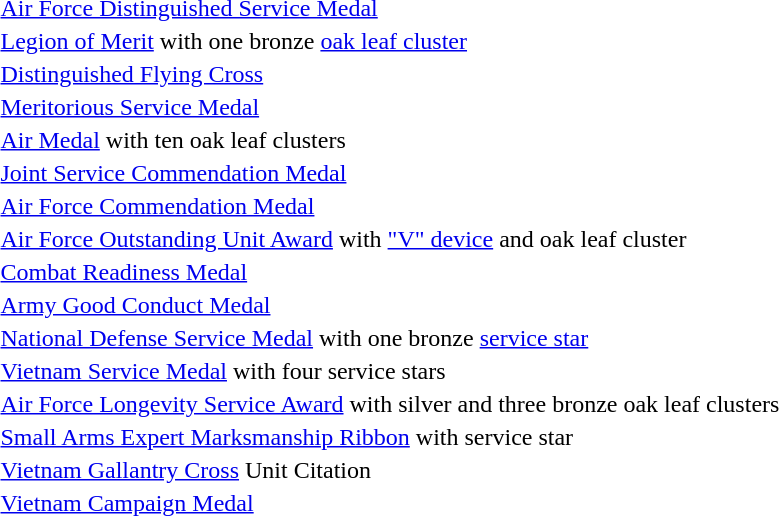<table>
<tr>
<td></td>
<td><a href='#'>Air Force Distinguished Service Medal</a></td>
</tr>
<tr>
<td></td>
<td><a href='#'>Legion of Merit</a> with one bronze <a href='#'>oak leaf cluster</a></td>
</tr>
<tr>
<td></td>
<td><a href='#'>Distinguished Flying Cross</a></td>
</tr>
<tr>
<td></td>
<td><a href='#'>Meritorious Service Medal</a></td>
</tr>
<tr>
<td></td>
<td><a href='#'>Air Medal</a> with ten oak leaf clusters</td>
</tr>
<tr>
<td></td>
<td><a href='#'>Joint Service Commendation Medal</a></td>
</tr>
<tr>
<td></td>
<td><a href='#'>Air Force Commendation Medal</a></td>
</tr>
<tr>
<td></td>
<td><a href='#'>Air Force Outstanding Unit Award</a> with <a href='#'>"V" device</a> and oak leaf cluster</td>
</tr>
<tr>
<td></td>
<td><a href='#'>Combat Readiness Medal</a></td>
</tr>
<tr>
<td></td>
<td><a href='#'>Army Good Conduct Medal</a></td>
</tr>
<tr>
<td></td>
<td><a href='#'>National Defense Service Medal</a> with one bronze <a href='#'>service star</a></td>
</tr>
<tr>
<td></td>
<td><a href='#'>Vietnam Service Medal</a> with four service stars</td>
</tr>
<tr>
<td></td>
<td><a href='#'>Air Force Longevity Service Award</a> with silver and three bronze oak leaf clusters</td>
</tr>
<tr>
<td></td>
<td><a href='#'>Small Arms Expert Marksmanship Ribbon</a> with service star</td>
</tr>
<tr>
<td></td>
<td><a href='#'>Vietnam Gallantry Cross</a> Unit Citation</td>
</tr>
<tr>
<td></td>
<td><a href='#'>Vietnam Campaign Medal</a></td>
</tr>
</table>
